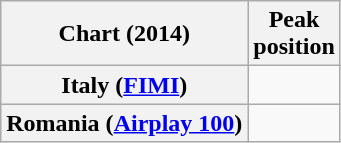<table class="wikitable sortable plainrowheaders">
<tr>
<th>Chart (2014)</th>
<th>Peak<br>position</th>
</tr>
<tr>
<th scope="row">Italy (<a href='#'>FIMI</a>)</th>
<td></td>
</tr>
<tr>
<th scope="row">Romania (<a href='#'>Airplay 100</a>)</th>
<td></td>
</tr>
</table>
